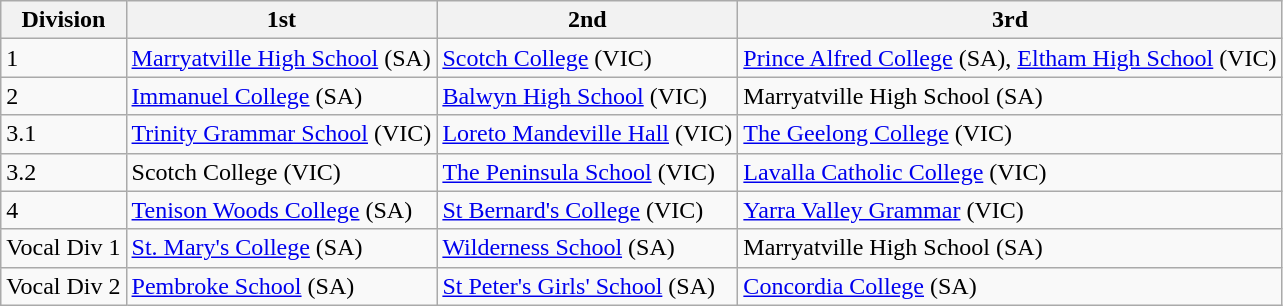<table class="wikitable">
<tr>
<th>Division</th>
<th>1st</th>
<th>2nd</th>
<th>3rd</th>
</tr>
<tr>
<td>1</td>
<td><a href='#'>Marryatville High School</a> (SA)</td>
<td><a href='#'>Scotch College</a> (VIC)</td>
<td><a href='#'>Prince Alfred College</a> (SA), <a href='#'>Eltham High School</a> (VIC)</td>
</tr>
<tr>
<td>2</td>
<td><a href='#'>Immanuel College</a> (SA)</td>
<td><a href='#'>Balwyn High School</a> (VIC)</td>
<td>Marryatville High School (SA)</td>
</tr>
<tr>
<td>3.1</td>
<td><a href='#'>Trinity Grammar School</a> (VIC)</td>
<td><a href='#'>Loreto Mandeville Hall</a> (VIC)</td>
<td><a href='#'>The Geelong College</a> (VIC)</td>
</tr>
<tr>
<td>3.2</td>
<td>Scotch College (VIC)</td>
<td><a href='#'>The Peninsula School</a> (VIC)</td>
<td><a href='#'>Lavalla Catholic College</a> (VIC)</td>
</tr>
<tr>
<td>4</td>
<td><a href='#'>Tenison Woods College</a> (SA)</td>
<td><a href='#'>St Bernard's College</a> (VIC)</td>
<td><a href='#'>Yarra Valley Grammar</a> (VIC)</td>
</tr>
<tr>
<td>Vocal Div 1</td>
<td><a href='#'>St. Mary's College</a> (SA)</td>
<td><a href='#'>Wilderness School</a> (SA)</td>
<td>Marryatville High School (SA)</td>
</tr>
<tr>
<td>Vocal Div 2</td>
<td><a href='#'>Pembroke School</a> (SA)</td>
<td><a href='#'>St Peter's Girls' School</a> (SA)</td>
<td><a href='#'>Concordia College</a> (SA)</td>
</tr>
</table>
